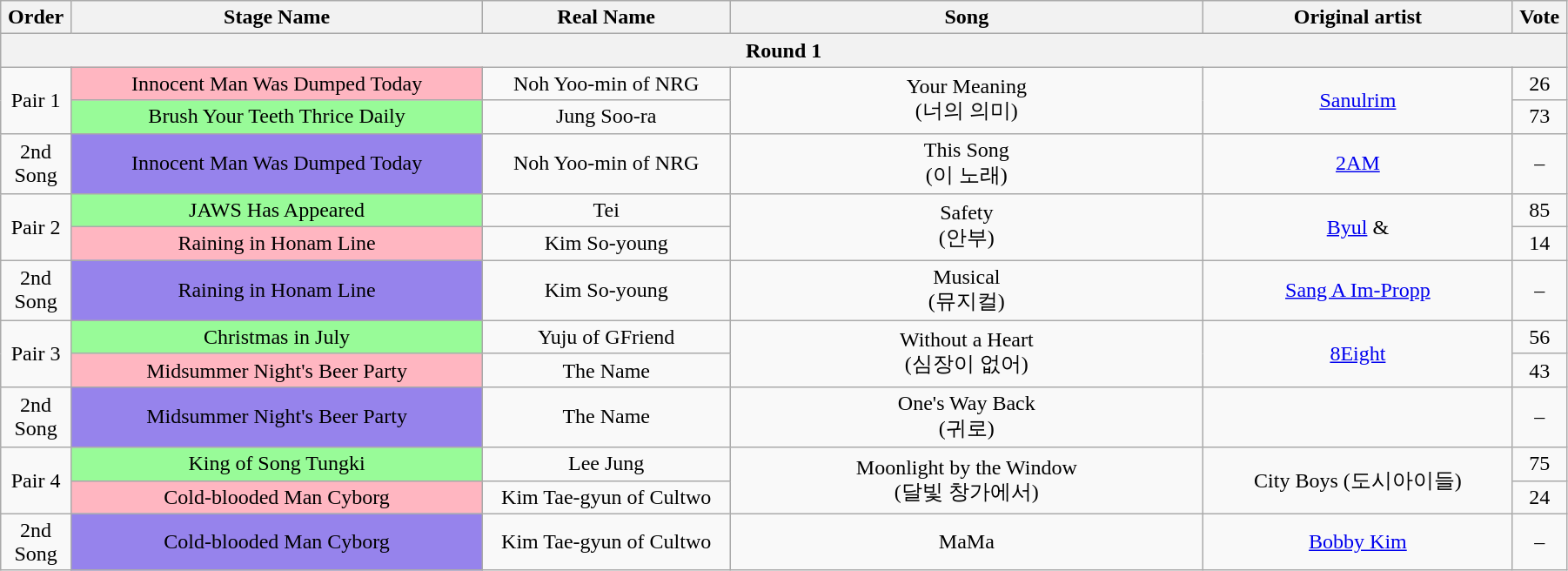<table class="wikitable" style="text-align:center; width:95%;">
<tr>
<th style="width:1%;">Order</th>
<th style="width:20%;">Stage Name</th>
<th style="width:12%;">Real Name</th>
<th style="width:23%;">Song</th>
<th style="width:15%;">Original artist</th>
<th style="width:1%;">Vote</th>
</tr>
<tr>
<th colspan=6>Round 1</th>
</tr>
<tr>
<td rowspan=2>Pair 1</td>
<td bgcolor="lightpink">Innocent Man Was Dumped Today</td>
<td>Noh Yoo-min of NRG</td>
<td rowspan=2>Your Meaning<br>(너의 의미)</td>
<td rowspan=2><a href='#'>Sanulrim</a></td>
<td>26</td>
</tr>
<tr>
<td bgcolor="palegreen">Brush Your Teeth Thrice Daily</td>
<td>Jung Soo-ra</td>
<td>73</td>
</tr>
<tr>
<td>2nd Song</td>
<td bgcolor="#9683EC">Innocent Man Was Dumped Today</td>
<td>Noh Yoo-min of NRG</td>
<td>This Song<br>(이 노래)</td>
<td><a href='#'>2AM</a></td>
<td>–</td>
</tr>
<tr>
<td rowspan=2>Pair 2</td>
<td bgcolor="palegreen">JAWS Has Appeared</td>
<td>Tei</td>
<td rowspan=2>Safety<br>(안부)</td>
<td rowspan=2><a href='#'>Byul</a> & </td>
<td>85</td>
</tr>
<tr>
<td bgcolor="lightpink">Raining in Honam Line</td>
<td>Kim So-young</td>
<td>14</td>
</tr>
<tr>
<td>2nd Song</td>
<td bgcolor="#9683EC">Raining in Honam Line</td>
<td>Kim So-young</td>
<td>Musical<br>(뮤지컬)</td>
<td><a href='#'>Sang A Im-Propp</a></td>
<td>–</td>
</tr>
<tr>
<td rowspan=2>Pair 3</td>
<td bgcolor="palegreen">Christmas in July</td>
<td>Yuju of GFriend</td>
<td rowspan=2>Without a Heart<br>(심장이 없어)</td>
<td rowspan=2><a href='#'>8Eight</a></td>
<td>56</td>
</tr>
<tr>
<td bgcolor="lightpink">Midsummer Night's Beer Party</td>
<td>The Name</td>
<td>43</td>
</tr>
<tr>
<td>2nd Song</td>
<td bgcolor="#9683EC">Midsummer Night's Beer Party</td>
<td>The Name</td>
<td>One's Way Back<br>(귀로)</td>
<td></td>
<td>–</td>
</tr>
<tr>
<td rowspan=2>Pair 4</td>
<td bgcolor="palegreen">King of Song Tungki</td>
<td>Lee Jung</td>
<td rowspan=2>Moonlight by the Window<br>(달빛 창가에서)</td>
<td rowspan=2>City Boys (도시아이들)</td>
<td>75</td>
</tr>
<tr>
<td bgcolor="lightpink">Cold-blooded Man Cyborg</td>
<td>Kim Tae-gyun of Cultwo</td>
<td>24</td>
</tr>
<tr>
<td>2nd Song</td>
<td bgcolor="#9683EC">Cold-blooded Man Cyborg</td>
<td>Kim Tae-gyun of Cultwo</td>
<td>MaMa</td>
<td><a href='#'>Bobby Kim</a></td>
<td>–</td>
</tr>
</table>
